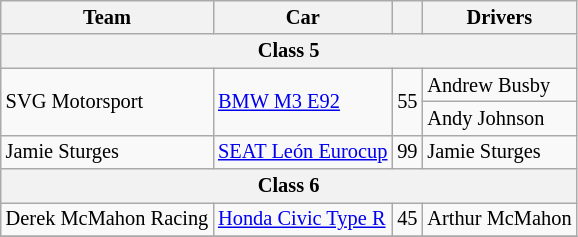<table class="wikitable" style="font-size: 85%">
<tr>
<th>Team</th>
<th>Car</th>
<th></th>
<th>Drivers</th>
</tr>
<tr>
<th colspan=4>Class 5</th>
</tr>
<tr>
<td rowspan=2>SVG Motorsport</td>
<td rowspan=2><a href='#'>BMW M3 E92</a></td>
<td rowspan=2 align=center>55</td>
<td> Andrew Busby</td>
</tr>
<tr>
<td> Andy Johnson</td>
</tr>
<tr>
<td>Jamie Sturges</td>
<td><a href='#'>SEAT León Eurocup</a></td>
<td align=center>99</td>
<td> Jamie Sturges</td>
</tr>
<tr>
<th colspan=4>Class 6</th>
</tr>
<tr>
<td>Derek McMahon Racing</td>
<td><a href='#'>Honda Civic Type R</a></td>
<td align=center>45</td>
<td> Arthur McMahon</td>
</tr>
<tr>
</tr>
</table>
